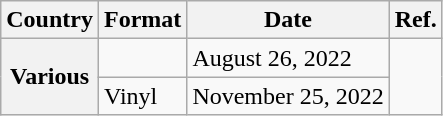<table class="wikitable plainrowheaders">
<tr>
<th>Country</th>
<th>Format</th>
<th>Date</th>
<th>Ref.</th>
</tr>
<tr>
<th scope="row" rowspan="2">Various</th>
<td></td>
<td>August 26, 2022</td>
<td rowspan="2"></td>
</tr>
<tr>
<td>Vinyl</td>
<td>November 25, 2022</td>
</tr>
</table>
